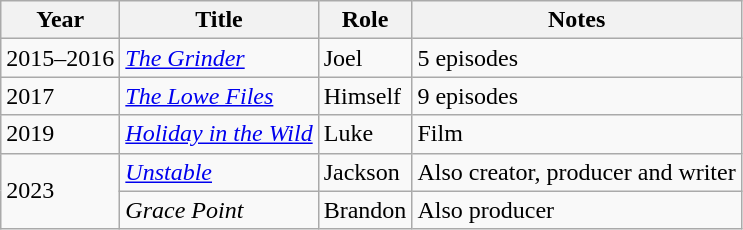<table class="wikitable sortable">
<tr>
<th>Year</th>
<th>Title</th>
<th>Role</th>
<th class="unsortable">Notes</th>
</tr>
<tr>
<td>2015–2016</td>
<td><em><a href='#'>The Grinder</a></em></td>
<td>Joel</td>
<td>5 episodes</td>
</tr>
<tr>
<td>2017</td>
<td><em><a href='#'>The Lowe Files</a></em></td>
<td>Himself</td>
<td>9 episodes</td>
</tr>
<tr>
<td>2019</td>
<td><em><a href='#'>Holiday in the Wild</a></em></td>
<td>Luke</td>
<td>Film</td>
</tr>
<tr>
<td rowspan="2">2023</td>
<td><em><a href='#'>Unstable</a></em></td>
<td>Jackson</td>
<td>Also creator, producer and writer</td>
</tr>
<tr>
<td><em>Grace Point</em></td>
<td>Brandon</td>
<td>Also producer</td>
</tr>
</table>
